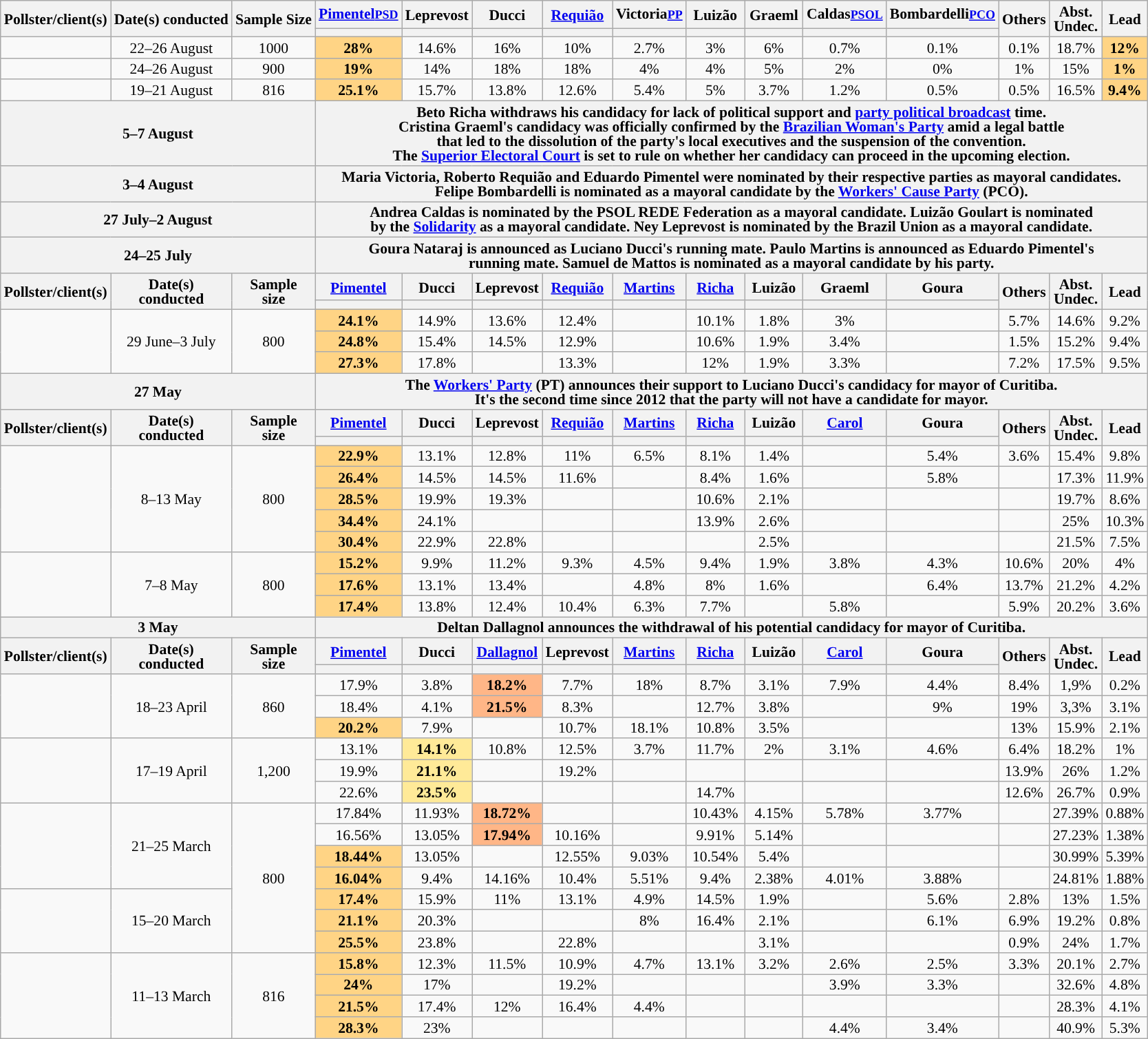<table class="wikitable" style="text-align:center;font-size:90%;line-height:14px;">
<tr>
<th rowspan="2">Pollster/client(s)</th>
<th rowspan="2">Date(s) conducted</th>
<th rowspan="2">Sample Size</th>
<th><a href='#'>Pimentel</a><small><a href='#'>PSD</a></small></th>
<th>Leprevost<br></th>
<th>Ducci<br></th>
<th><a href='#'>Requião</a><br></th>
<th>Victoria<small><a href='#'>PP</a></small></th>
<th>Luizão<br></th>
<th>Graeml<br></th>
<th><strong>Caldas</strong><small><a href='#'>PSOL</a></small></th>
<th><strong>Bombardelli</strong><small><a href='#'>PCO</a></small></th>
<th rowspan="2">Others</th>
<th rowspan="2">Abst.<br>Undec.</th>
<th rowspan="2">Lead</th>
</tr>
<tr>
<th data-sort-type="number" class="sortable" style="background:"></th>
<th data-sort-type="number" class="sortable" style="background:"></th>
<th data-sort-type="number" class="sortable" style="background:"></th>
<th data-sort-type="number" class="sortable" style="background:"></th>
<th data-sort-type="number" class="sortable" style="background:"></th>
<th data-sort-type="number" class="sortable" style="background:"></th>
<th data-sort-type="number" class="sortable" style="background:"></th>
<th data-sort-type="number" class="sortable" style="background:"></th>
<th data-sort-type="number" class="sortable" style="background:"></th>
</tr>
<tr>
<td></td>
<td>22–26 August</td>
<td>1000</td>
<td style="background:#ffd485;"><strong>28%</strong></td>
<td>14.6%</td>
<td>16%</td>
<td>10%</td>
<td>2.7%</td>
<td>3%</td>
<td>6%</td>
<td>0.7%</td>
<td>0.1%</td>
<td>0.1%</td>
<td>18.7%</td>
<td style="background:#ffd485;"><strong>12%</strong></td>
</tr>
<tr>
<td></td>
<td>24–26 August</td>
<td>900</td>
<td style="background:#ffd485;"><strong>19%</strong></td>
<td>14%</td>
<td>18%</td>
<td>18%</td>
<td>4%</td>
<td>4%</td>
<td>5%</td>
<td>2%</td>
<td>0%</td>
<td>1%</td>
<td>15%</td>
<td style="background:#ffd485;"><strong>1%</strong></td>
</tr>
<tr>
<td></td>
<td>19–21 August</td>
<td>816</td>
<td style="background:#ffd485;"><strong>25.1%</strong></td>
<td>15.7%</td>
<td>13.8%</td>
<td>12.6%</td>
<td>5.4%</td>
<td>5%</td>
<td>3.7%</td>
<td>1.2%</td>
<td>0.5%</td>
<td>0.5%</td>
<td>16.5%</td>
<td style="background:#ffd485;"><strong>9.4%</strong></td>
</tr>
<tr>
<th colspan="3">5–7 August</th>
<th colspan="12">Beto Richa withdraws his candidacy for lack of political support and <a href='#'>party political broadcast</a> time.<br>Cristina Graeml's candidacy was officially confirmed by the <a href='#'>Brazilian Woman's Party</a> amid a legal battle<br>that led to the dissolution of the party's local executives and the suspension of the convention.<br>The <a href='#'>Superior Electoral Court</a> is set to rule on whether her candidacy can proceed in the upcoming election.</th>
</tr>
<tr>
<th colspan="3">3–4 August</th>
<th colspan="12">Maria Victoria, Roberto Requião and Eduardo Pimentel were nominated by their respective parties as mayoral candidates.<br>Felipe Bombardelli is nominated as a mayoral candidate by the <a href='#'>Workers' Cause Party</a> (PCO).</th>
</tr>
<tr>
<th colspan="3">27 July–2 August</th>
<th colspan="12">Andrea Caldas is nominated by the PSOL REDE Federation as a mayoral candidate. Luizão Goulart is nominated<br>by the <a href='#'>Solidarity</a> as a mayoral candidate. Ney Leprevost is nominated by the Brazil Union as a mayoral candidate.</th>
</tr>
<tr>
<th colspan="3">24–25 July</th>
<th colspan="12">Goura Nataraj is announced as Luciano Ducci's running mate. Paulo Martins is announced as Eduardo Pimentel's<br>running mate. Samuel de Mattos is nominated as a mayoral candidate by his party.</th>
</tr>
<tr>
<th rowspan="2">Pollster/client(s)</th>
<th rowspan="2">Date(s)<br>conducted</th>
<th rowspan="2">Sample<br>size</th>
<th><a href='#'>Pimentel</a><br></th>
<th>Ducci<br></th>
<th>Leprevost<br></th>
<th><a href='#'>Requião</a><br></th>
<th><a href='#'>Martins</a><br></th>
<th><a href='#'>Richa</a><br></th>
<th>Luizão<br></th>
<th>Graeml<br></th>
<th>Goura<br></th>
<th rowspan="2">Others</th>
<th rowspan="2">Abst.<br>Undec.</th>
<th rowspan="2">Lead</th>
</tr>
<tr>
<th data-sort-type="number" class="sortable" style="background:"></th>
<th data-sort-type="number" class="sortable" style="background:"></th>
<th data-sort-type="number" class="sortable" style="background:"></th>
<th data-sort-type="number" class="sortable" style="background:"></th>
<th data-sort-type="number" class="sortable" style="background:"></th>
<th data-sort-type="number" class="sortable" style="background:"></th>
<th data-sort-type="number" class="sortable" style="background:"></th>
<th data-sort-type="number" class="sortable" style="background:"></th>
<th data-sort-type="number" class="sortable" style="background:"></th>
</tr>
<tr>
<td rowspan="3"></td>
<td rowspan="3">29 June–3 July</td>
<td rowspan="3">800</td>
<td style="background:#ffd485;"><strong>24.1%</strong></td>
<td>14.9%</td>
<td>13.6%</td>
<td>12.4%</td>
<td></td>
<td>10.1%</td>
<td>1.8%</td>
<td>3%</td>
<td></td>
<td>5.7%</td>
<td>14.6%</td>
<td style="background:">9.2%</td>
</tr>
<tr>
<td style="background:#ffd485;"><strong>24.8%</strong></td>
<td>15.4%</td>
<td>14.5%</td>
<td>12.9%</td>
<td></td>
<td>10.6%</td>
<td>1.9%</td>
<td>3.4%</td>
<td></td>
<td>1.5%</td>
<td>15.2%</td>
<td style="background:">9.4%</td>
</tr>
<tr>
<td style="background:#ffd485;"><strong>27.3%</strong></td>
<td>17.8%</td>
<td></td>
<td>13.3%</td>
<td></td>
<td>12%</td>
<td>1.9%</td>
<td>3.3%</td>
<td></td>
<td>7.2%</td>
<td>17.5%</td>
<td style="background:">9.5%</td>
</tr>
<tr>
<th colspan="3">27 May</th>
<th colspan="12">The <a href='#'>Workers' Party</a> (PT) announces their support to Luciano Ducci's candidacy for mayor of Curitiba.<br>It's the second time since 2012 that the party will not have a candidate for mayor.</th>
</tr>
<tr>
<th rowspan="2">Pollster/client(s)</th>
<th rowspan="2">Date(s)<br>conducted</th>
<th rowspan="2">Sample<br>size</th>
<th><a href='#'>Pimentel</a><br></th>
<th>Ducci<br></th>
<th>Leprevost<br></th>
<th><a href='#'>Requião</a><br></th>
<th><a href='#'>Martins</a><br></th>
<th><a href='#'>Richa</a><br></th>
<th>Luizão<br></th>
<th><a href='#'>Carol</a><br></th>
<th>Goura<br></th>
<th rowspan="2">Others</th>
<th rowspan="2">Abst.<br>Undec.</th>
<th rowspan="2">Lead</th>
</tr>
<tr>
<th data-sort-type="number" class="sortable" style="background:"></th>
<th data-sort-type="number" class="sortable" style="background:"></th>
<th data-sort-type="number" class="sortable" style="background:"></th>
<th data-sort-type="number" class="sortable" style="background:"></th>
<th data-sort-type="number" class="sortable" style="background:"></th>
<th data-sort-type="number" class="sortable" style="background:"></th>
<th data-sort-type="number" class="sortable" style="background:"></th>
<th data-sort-type="number" class="sortable" style="background:"></th>
<th data-sort-type="number" class="sortable" style="background:"></th>
</tr>
<tr>
<td rowspan="5"></td>
<td rowspan="5">8–13 May</td>
<td rowspan="5">800</td>
<td style="background:#ffd485;"><strong>22.9%</strong></td>
<td>13.1%</td>
<td>12.8%</td>
<td>11%</td>
<td>6.5%</td>
<td>8.1%</td>
<td>1.4%</td>
<td></td>
<td>5.4%</td>
<td>3.6%</td>
<td>15.4%</td>
<td style="background:">9.8%</td>
</tr>
<tr>
<td style="background:#ffd485;"><strong>26.4%</strong></td>
<td>14.5%</td>
<td>14.5%</td>
<td>11.6%</td>
<td></td>
<td>8.4%</td>
<td>1.6%</td>
<td></td>
<td>5.8%</td>
<td></td>
<td>17.3%</td>
<td style="background:">11.9%</td>
</tr>
<tr>
<td style="background:#ffd485;"><strong>28.5%</strong></td>
<td>19.9%</td>
<td>19.3%</td>
<td></td>
<td></td>
<td>10.6%</td>
<td>2.1%</td>
<td></td>
<td></td>
<td></td>
<td>19.7%</td>
<td style="background:">8.6%</td>
</tr>
<tr>
<td style="background:#ffd485;"><strong>34.4%</strong></td>
<td>24.1%</td>
<td></td>
<td></td>
<td></td>
<td>13.9%</td>
<td>2.6%</td>
<td></td>
<td></td>
<td></td>
<td>25%</td>
<td style="background:">10.3%</td>
</tr>
<tr>
<td style="background:#ffd485;"><strong>30.4%</strong></td>
<td>22.9%</td>
<td>22.8%</td>
<td></td>
<td></td>
<td></td>
<td>2.5%</td>
<td></td>
<td></td>
<td></td>
<td>21.5%</td>
<td style="background:">7.5%</td>
</tr>
<tr>
<td rowspan="3"></td>
<td rowspan="3">7–8 May</td>
<td rowspan="3">800</td>
<td style="background:#ffd485;"><strong>15.2%</strong></td>
<td>9.9%</td>
<td>11.2%</td>
<td>9.3%</td>
<td>4.5%</td>
<td>9.4%</td>
<td>1.9%</td>
<td>3.8%</td>
<td>4.3%</td>
<td>10.6%</td>
<td>20%</td>
<td style="background:">4%</td>
</tr>
<tr>
<td style="background:#ffd485;"><strong>17.6%</strong></td>
<td>13.1%</td>
<td>13.4%</td>
<td></td>
<td>4.8%</td>
<td>8%</td>
<td>1.6%</td>
<td></td>
<td>6.4%</td>
<td>13.7%</td>
<td>21.2%</td>
<td style="background:">4.2%</td>
</tr>
<tr>
<td style="background:#ffd485;"><strong>17.4%</strong></td>
<td>13.8%</td>
<td>12.4%</td>
<td>10.4%</td>
<td>6.3%</td>
<td>7.7%</td>
<td></td>
<td>5.8%</td>
<td></td>
<td>5.9%</td>
<td>20.2%</td>
<td style="background:">3.6%</td>
</tr>
<tr>
<th colspan="3">3 May</th>
<th colspan="12">Deltan Dallagnol announces the withdrawal of his potential candidacy for mayor of Curitiba.</th>
</tr>
<tr>
<th rowspan="2">Pollster/client(s)</th>
<th rowspan="2">Date(s)<br>conducted</th>
<th rowspan="2">Sample<br>size</th>
<th class="unsortable" style="width:50px;"><a href='#'>Pimentel</a><br></th>
<th class="unsortable" style="width:50px;">Ducci<br></th>
<th class="unsortable" style="width:50px;"><a href='#'>Dallagnol</a><br></th>
<th class="unsortable" style="width:50px;">Leprevost<br></th>
<th class="unsortable" style="width:50px;"><a href='#'>Martins</a><br></th>
<th class="unsortable" style="width:50px;"><a href='#'>Richa</a><br></th>
<th class="unsortable" style="width:50px;">Luizão<br></th>
<th class="unsortable" style="width:50px;"><a href='#'>Carol</a><br></th>
<th class="unsortable" style="width:50px;">Goura<br></th>
<th rowspan="2">Others</th>
<th rowspan="2">Abst.<br>Undec.</th>
<th rowspan="2">Lead</th>
</tr>
<tr>
<th data-sort-type="number" class="sortable" style="background:"></th>
<th data-sort-type="number" class="sortable" style="background:"></th>
<th data-sort-type="number" class="sortable" style="background:"></th>
<th data-sort-type="number" class="sortable" style="background:"></th>
<th data-sort-type="number" class="sortable" style="background:"></th>
<th data-sort-type="number" class="sortable" style="background:"></th>
<th data-sort-type="number" class="sortable" style="background:"></th>
<th data-sort-type="number" class="sortable" style="background:"></th>
<th data-sort-type="number" class="sortable" style="background:"></th>
</tr>
<tr>
<td rowspan="3"></td>
<td rowspan="3">18–23 April</td>
<td rowspan="3">860</td>
<td>17.9%</td>
<td>3.8%</td>
<td style="background:#ffb687;"><strong>18.2%</strong></td>
<td>7.7%</td>
<td>18%</td>
<td>8.7%</td>
<td>3.1%</td>
<td>7.9%</td>
<td>4.4%</td>
<td>8.4%</td>
<td>1,9%</td>
<td style="background:">0.2%</td>
</tr>
<tr>
<td>18.4%</td>
<td>4.1%</td>
<td style="background:#ffb687;"><strong>21.5%</strong></td>
<td>8.3%</td>
<td></td>
<td>12.7%</td>
<td>3.8%</td>
<td></td>
<td>9%</td>
<td>19%</td>
<td>3,3%</td>
<td style="background:">3.1%</td>
</tr>
<tr>
<td style="background:#ffd485;"><strong>20.2%</strong></td>
<td>7.9%</td>
<td></td>
<td>10.7%</td>
<td>18.1%</td>
<td>10.8%</td>
<td>3.5%</td>
<td></td>
<td></td>
<td>13%</td>
<td>15.9%</td>
<td style="background:">2.1%</td>
</tr>
<tr>
<td rowspan="3"></td>
<td rowspan="3">17–19 April</td>
<td rowspan="3">1,200</td>
<td>13.1%</td>
<td style="background:#ffea98;"><strong>14.1%</strong></td>
<td>10.8%</td>
<td>12.5%</td>
<td>3.7%</td>
<td>11.7%</td>
<td>2%</td>
<td>3.1%</td>
<td>4.6%</td>
<td>6.4%</td>
<td>18.2%</td>
<td style="background:">1%</td>
</tr>
<tr>
<td>19.9%</td>
<td style="background:#ffea98;"><strong>21.1%</strong></td>
<td></td>
<td>19.2%</td>
<td></td>
<td></td>
<td></td>
<td></td>
<td></td>
<td>13.9%</td>
<td>26%</td>
<td style="background:">1.2%</td>
</tr>
<tr>
<td>22.6%</td>
<td style="background:#ffea98;"><strong>23.5%</strong></td>
<td></td>
<td></td>
<td></td>
<td>14.7%</td>
<td></td>
<td></td>
<td></td>
<td>12.6%</td>
<td>26.7%</td>
<td style="background:">0.9%</td>
</tr>
<tr>
<td rowspan="4"></td>
<td rowspan="4">21–25 March</td>
<td rowspan="7">800</td>
<td>17.84%</td>
<td>11.93%</td>
<td style="background:#ffb687;"><strong>18.72%</strong></td>
<td></td>
<td></td>
<td>10.43%</td>
<td>4.15%</td>
<td>5.78%</td>
<td>3.77%</td>
<td></td>
<td>27.39%</td>
<td style="background:">0.88%</td>
</tr>
<tr>
<td>16.56%</td>
<td>13.05%</td>
<td style="background:#ffb687;"><strong>17.94%</strong></td>
<td>10.16%</td>
<td></td>
<td>9.91%</td>
<td>5.14%</td>
<td></td>
<td></td>
<td></td>
<td>27.23%</td>
<td style="background:">1.38%</td>
</tr>
<tr>
<td style="background:#ffd485;"><strong>18.44%</strong></td>
<td>13.05%</td>
<td></td>
<td>12.55%</td>
<td>9.03%</td>
<td>10.54%</td>
<td>5.4%</td>
<td></td>
<td></td>
<td></td>
<td>30.99%</td>
<td style="background:">5.39%</td>
</tr>
<tr>
<td style="background:#ffd485;"><strong>16.04%</strong></td>
<td>9.4%</td>
<td>14.16%</td>
<td>10.4%</td>
<td>5.51%</td>
<td>9.4%</td>
<td>2.38%</td>
<td>4.01%</td>
<td>3.88%</td>
<td></td>
<td>24.81%</td>
<td style="background:">1.88%</td>
</tr>
<tr>
<td rowspan="3"></td>
<td rowspan="3">15–20 March</td>
<td style="background:#ffd485;"><strong>17.4%</strong></td>
<td>15.9%</td>
<td>11%</td>
<td>13.1%</td>
<td>4.9%</td>
<td>14.5%</td>
<td>1.9%</td>
<td></td>
<td>5.6%</td>
<td>2.8%</td>
<td>13%</td>
<td style="background:">1.5%</td>
</tr>
<tr>
<td style="background:#ffd485;"><strong>21.1%</strong></td>
<td>20.3%</td>
<td></td>
<td></td>
<td>8%</td>
<td>16.4%</td>
<td>2.1%</td>
<td></td>
<td>6.1%</td>
<td>6.9%</td>
<td>19.2%</td>
<td style="background:">0.8%</td>
</tr>
<tr>
<td style="background:#ffd485;"><strong>25.5%</strong></td>
<td>23.8%</td>
<td></td>
<td>22.8%</td>
<td></td>
<td></td>
<td>3.1%</td>
<td></td>
<td></td>
<td>0.9%</td>
<td>24%</td>
<td style="background:">1.7%</td>
</tr>
<tr>
<td rowspan="4"></td>
<td rowspan="4">11–13 March</td>
<td rowspan="4">816</td>
<td style="background:#ffd485;"><strong>15.8%</strong></td>
<td>12.3%</td>
<td>11.5%</td>
<td>10.9%</td>
<td>4.7%</td>
<td>13.1%</td>
<td>3.2%</td>
<td>2.6%</td>
<td>2.5%</td>
<td>3.3%</td>
<td>20.1%</td>
<td style="background:">2.7%</td>
</tr>
<tr>
<td style="background:#ffd485;"><strong>24%</strong></td>
<td>17%</td>
<td></td>
<td>19.2%</td>
<td></td>
<td></td>
<td></td>
<td>3.9%</td>
<td>3.3%</td>
<td></td>
<td>32.6%</td>
<td style="background:">4.8%</td>
</tr>
<tr>
<td style="background:#ffd485;"><strong>21.5%</strong></td>
<td>17.4%</td>
<td>12%</td>
<td>16.4%</td>
<td>4.4%</td>
<td></td>
<td></td>
<td></td>
<td></td>
<td></td>
<td>28.3%</td>
<td style="background:">4.1%</td>
</tr>
<tr>
<td style="background:#ffd485;"><strong>28.3%</strong></td>
<td>23%</td>
<td></td>
<td></td>
<td></td>
<td></td>
<td></td>
<td>4.4%</td>
<td>3.4%</td>
<td></td>
<td>40.9%</td>
<td style="background:">5.3%</td>
</tr>
</table>
